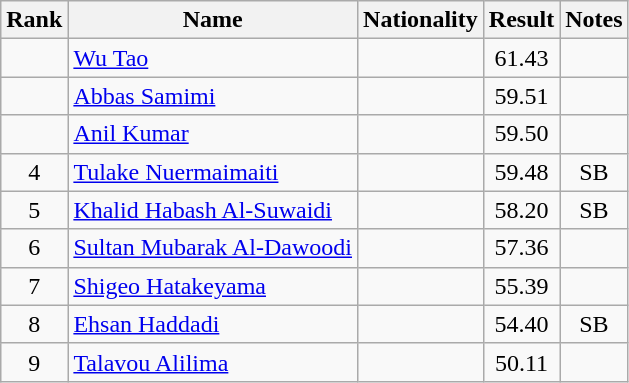<table class="wikitable sortable" style="text-align:center">
<tr>
<th>Rank</th>
<th>Name</th>
<th>Nationality</th>
<th>Result</th>
<th>Notes</th>
</tr>
<tr>
<td></td>
<td align=left><a href='#'>Wu Tao</a></td>
<td align=left></td>
<td>61.43</td>
<td></td>
</tr>
<tr>
<td></td>
<td align=left><a href='#'>Abbas Samimi</a></td>
<td align=left></td>
<td>59.51</td>
<td></td>
</tr>
<tr>
<td></td>
<td align=left><a href='#'>Anil Kumar</a></td>
<td align=left></td>
<td>59.50</td>
<td></td>
</tr>
<tr>
<td>4</td>
<td align=left><a href='#'>Tulake Nuermaimaiti</a></td>
<td align=left></td>
<td>59.48</td>
<td>SB</td>
</tr>
<tr>
<td>5</td>
<td align=left><a href='#'>Khalid Habash Al-Suwaidi</a></td>
<td align=left></td>
<td>58.20</td>
<td>SB</td>
</tr>
<tr>
<td>6</td>
<td align=left><a href='#'>Sultan Mubarak Al-Dawoodi</a></td>
<td align=left></td>
<td>57.36</td>
<td></td>
</tr>
<tr>
<td>7</td>
<td align=left><a href='#'>Shigeo Hatakeyama</a></td>
<td align=left></td>
<td>55.39</td>
<td></td>
</tr>
<tr>
<td>8</td>
<td align=left><a href='#'>Ehsan Haddadi</a></td>
<td align=left></td>
<td>54.40</td>
<td>SB</td>
</tr>
<tr>
<td>9</td>
<td align=left><a href='#'>Talavou Alilima</a></td>
<td align=left></td>
<td>50.11</td>
<td></td>
</tr>
</table>
